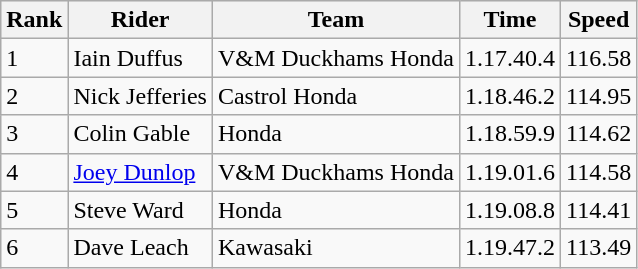<table class="wikitable">
<tr style="background:#efefef;">
<th>Rank</th>
<th>Rider</th>
<th>Team</th>
<th>Time</th>
<th>Speed</th>
</tr>
<tr>
<td>1</td>
<td> Iain Duffus</td>
<td>V&M Duckhams Honda</td>
<td>1.17.40.4</td>
<td>116.58</td>
</tr>
<tr>
<td>2</td>
<td> Nick Jefferies</td>
<td>Castrol Honda</td>
<td>1.18.46.2</td>
<td>114.95</td>
</tr>
<tr>
<td>3</td>
<td> Colin Gable</td>
<td>Honda</td>
<td>1.18.59.9</td>
<td>114.62</td>
</tr>
<tr>
<td>4</td>
<td> <a href='#'>Joey Dunlop</a></td>
<td>V&M Duckhams Honda</td>
<td>1.19.01.6</td>
<td>114.58</td>
</tr>
<tr>
<td>5</td>
<td>Steve Ward</td>
<td>Honda</td>
<td>1.19.08.8</td>
<td>114.41</td>
</tr>
<tr>
<td>6</td>
<td>Dave Leach</td>
<td>Kawasaki</td>
<td>1.19.47.2</td>
<td>113.49</td>
</tr>
</table>
